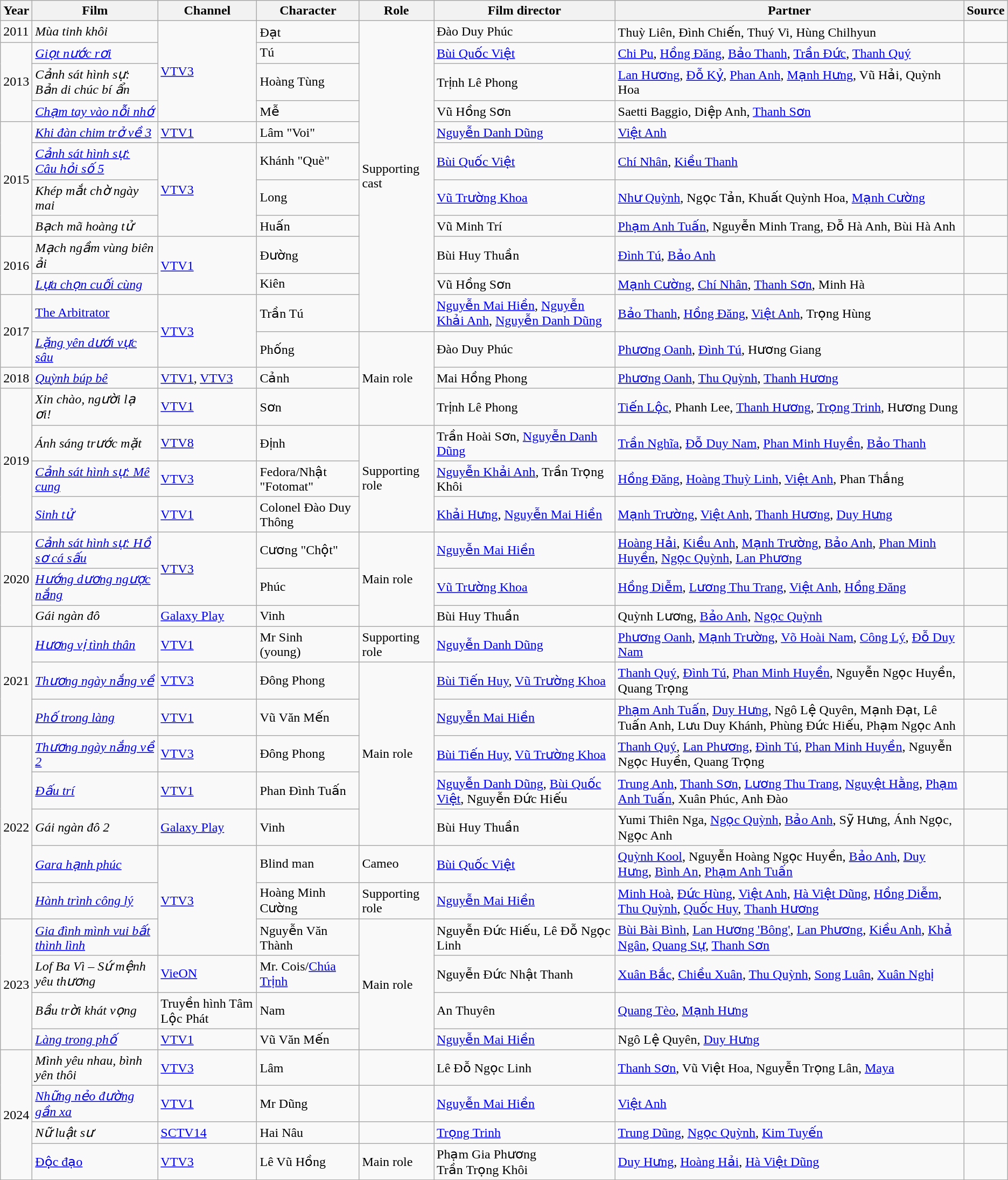<table class="wikitable">
<tr>
<th>Year</th>
<th>Film</th>
<th>Channel</th>
<th>Character</th>
<th>Role</th>
<th>Film director</th>
<th>Partner</th>
<th>Source</th>
</tr>
<tr>
<td>2011</td>
<td><em>Mùa tinh khôi</em></td>
<td rowspan="4"><a href='#'>VTV3</a></td>
<td>Đạt</td>
<td rowspan="11">Supporting cast</td>
<td>Đào Duy Phúc</td>
<td>Thuỳ Liên, Đình Chiến, Thuý Vi, Hùng Chilhyun</td>
<td></td>
</tr>
<tr>
<td rowspan="3">2013</td>
<td><em><a href='#'>Giọt nước rơi</a></em></td>
<td>Tú</td>
<td><a href='#'>Bùi Quốc Việt</a></td>
<td><a href='#'>Chi Pu</a>, <a href='#'>Hồng Đăng</a>, <a href='#'>Bảo Thanh</a>, <a href='#'>Trần Đức</a>, <a href='#'>Thanh Quý</a></td>
<td></td>
</tr>
<tr>
<td><em>Cảnh sát hình sự: Bản di chúc bí ẩn</em></td>
<td>Hoàng Tùng</td>
<td>Trịnh Lê Phong</td>
<td><a href='#'>Lan Hương</a>, <a href='#'>Đỗ Kỷ</a>, <a href='#'>Phan Anh</a>, <a href='#'>Mạnh Hưng</a>, Vũ Hải, Quỳnh Hoa</td>
<td></td>
</tr>
<tr>
<td><em><a href='#'>Chạm tay vào nỗi nhớ</a></em></td>
<td>Mễ</td>
<td>Vũ Hồng Sơn</td>
<td>Saetti Baggio, Diệp Anh, <a href='#'>Thanh Sơn</a></td>
<td></td>
</tr>
<tr>
<td rowspan="4">2015</td>
<td><em><a href='#'>Khi đàn chim trở về 3</a></em></td>
<td><a href='#'>VTV1</a></td>
<td>Lâm "Voi"</td>
<td><a href='#'>Nguyễn Danh Dũng</a></td>
<td><a href='#'>Việt Anh</a></td>
<td></td>
</tr>
<tr>
<td><em><a href='#'>Cảnh sát hình sự: Câu hỏi số 5</a></em></td>
<td rowspan="3"><a href='#'>VTV3</a></td>
<td>Khánh "Què"</td>
<td><a href='#'>Bùi Quốc Việt</a></td>
<td><a href='#'>Chí Nhân</a>, <a href='#'>Kiều Thanh</a></td>
<td></td>
</tr>
<tr>
<td><em>Khép mắt chờ ngày mai</em></td>
<td>Long</td>
<td><a href='#'>Vũ Trường Khoa</a></td>
<td><a href='#'>Như Quỳnh</a>, Ngọc Tản, Khuất Quỳnh Hoa, <a href='#'>Mạnh Cường</a></td>
<td></td>
</tr>
<tr>
<td><em>Bạch mã hoàng tử</em></td>
<td>Huấn</td>
<td>Vũ Minh Trí</td>
<td><a href='#'>Phạm Anh Tuấn</a>, Nguyễn Minh Trang, Đỗ Hà Anh, Bùi Hà Anh</td>
<td></td>
</tr>
<tr>
<td rowspan="2">2016</td>
<td><em>Mạch ngầm vùng biên ải</em></td>
<td rowspan="2"><a href='#'>VTV1</a></td>
<td>Đường</td>
<td>Bùi Huy Thuần</td>
<td><a href='#'>Đình Tú</a>, <a href='#'>Bảo Anh</a></td>
<td></td>
</tr>
<tr>
<td><em><a href='#'>Lựa chọn cuối cùng</a></em></td>
<td>Kiên</td>
<td>Vũ Hồng Sơn</td>
<td><a href='#'>Mạnh Cường</a>, <a href='#'>Chí Nhân</a>, <a href='#'>Thanh Sơn</a>, Minh Hà</td>
<td></td>
</tr>
<tr>
<td rowspan="2">2017</td>
<td><a href='#'>The Arbitrator</a></td>
<td rowspan="2"><a href='#'>VTV3</a></td>
<td>Trần Tú</td>
<td><a href='#'>Nguyễn Mai Hiền</a>, <a href='#'>Nguyễn Khải Anh</a>, <a href='#'>Nguyễn Danh Dũng</a></td>
<td><a href='#'>Bảo Thanh</a>, <a href='#'>Hồng Đăng</a>, <a href='#'>Việt Anh</a>, Trọng Hùng</td>
<td></td>
</tr>
<tr>
<td><em><a href='#'>Lặng yên dưới vực sâu</a></em></td>
<td>Phống</td>
<td rowspan="3">Main role</td>
<td>Đào Duy Phúc</td>
<td><a href='#'>Phương Oanh</a>, <a href='#'>Đình Tú</a>, Hương Giang</td>
<td></td>
</tr>
<tr>
<td>2018</td>
<td><em><a href='#'>Quỳnh búp bê</a></em></td>
<td><a href='#'>VTV1</a>, <a href='#'>VTV3</a></td>
<td>Cảnh</td>
<td>Mai Hồng Phong</td>
<td><a href='#'>Phương Oanh</a>, <a href='#'>Thu Quỳnh</a>, <a href='#'>Thanh Hương</a></td>
<td></td>
</tr>
<tr>
<td rowspan="4">2019</td>
<td><em>Xin chào, người lạ ơi!</em></td>
<td><a href='#'>VTV1</a></td>
<td>Sơn</td>
<td>Trịnh Lê Phong</td>
<td><a href='#'>Tiến Lộc</a>, Phanh Lee, <a href='#'>Thanh Hương</a>, <a href='#'>Trọng Trinh</a>, Hương Dung</td>
<td></td>
</tr>
<tr>
<td><em>Ánh sáng trước mặt</em></td>
<td><a href='#'>VTV8</a></td>
<td>Định</td>
<td rowspan="3">Supporting role</td>
<td>Trần Hoài Sơn, <a href='#'>Nguyễn Danh Dũng</a></td>
<td><a href='#'>Trần Nghĩa</a>, <a href='#'>Đỗ Duy Nam</a>, <a href='#'>Phan Minh Huyền</a>, <a href='#'>Bảo Thanh</a></td>
<td></td>
</tr>
<tr>
<td><a href='#'><em>Cảnh sát hình sự: Mê cung</em></a></td>
<td><a href='#'>VTV3</a></td>
<td>Fedora/Nhật<br>"Fotomat"</td>
<td><a href='#'>Nguyễn Khải Anh</a>, Trần Trọng Khôi</td>
<td><a href='#'>Hồng Đăng</a>, <a href='#'>Hoàng Thuỳ Linh</a>, <a href='#'>Việt Anh</a>, Phan Thắng</td>
<td></td>
</tr>
<tr>
<td><em><a href='#'>Sinh tử</a></em></td>
<td><a href='#'>VTV1</a></td>
<td>Colonel Đào Duy Thông</td>
<td><a href='#'>Khải Hưng</a>, <a href='#'>Nguyễn Mai Hiền</a></td>
<td><a href='#'>Mạnh Trường</a>, <a href='#'>Việt Anh</a>, <a href='#'>Thanh Hương</a>, <a href='#'>Duy Hưng</a></td>
<td></td>
</tr>
<tr>
<td rowspan="3">2020</td>
<td><em><a href='#'>Cảnh sát hình sự: Hồ sơ cá sấu</a></em></td>
<td rowspan="2"><a href='#'>VTV3</a></td>
<td>Cương "Chột"</td>
<td rowspan="3">Main role</td>
<td><a href='#'>Nguyễn Mai Hiền</a></td>
<td><a href='#'>Hoàng Hải</a>, <a href='#'>Kiều Anh</a>, <a href='#'>Mạnh Trường</a>, <a href='#'>Bảo Anh</a>, <a href='#'>Phan Minh Huyền</a>, <a href='#'>Ngọc Quỳnh</a>, <a href='#'>Lan Phương</a></td>
<td></td>
</tr>
<tr>
<td><em><a href='#'>Hướng dương ngược nắng</a></em></td>
<td>Phúc</td>
<td><a href='#'>Vũ Trường Khoa</a></td>
<td><a href='#'>Hồng Diễm</a>, <a href='#'>Lương Thu Trang</a>, <a href='#'>Việt Anh</a>, <a href='#'>Hồng Đăng</a></td>
<td></td>
</tr>
<tr>
<td><em>Gái ngàn đô</em></td>
<td><a href='#'>Galaxy Play</a></td>
<td>Vinh</td>
<td>Bùi Huy Thuần</td>
<td>Quỳnh Lương, <a href='#'>Bảo Anh</a>, <a href='#'>Ngọc Quỳnh</a></td>
<td></td>
</tr>
<tr>
<td rowspan="3">2021</td>
<td><em><a href='#'>Hương vị tình thân</a></em></td>
<td><a href='#'>VTV1</a></td>
<td>Mr Sinh<br>(young)</td>
<td>Supporting role</td>
<td><a href='#'>Nguyễn Danh Dũng</a></td>
<td><a href='#'>Phương Oanh</a>, <a href='#'>Mạnh Trường</a>, <a href='#'>Võ Hoài Nam</a>, <a href='#'>Công Lý</a>, <a href='#'>Đỗ Duy Nam</a></td>
<td></td>
</tr>
<tr>
<td><em><a href='#'>Thương ngày nắng về</a></em></td>
<td><a href='#'>VTV3</a></td>
<td>Đông Phong</td>
<td rowspan="5">Main role</td>
<td><a href='#'>Bùi Tiến Huy</a>, <a href='#'>Vũ Trường Khoa</a></td>
<td><a href='#'>Thanh Quý</a>, <a href='#'>Đình Tú</a>, <a href='#'>Phan Minh Huyền</a>, Nguyễn Ngọc Huyền, Quang Trọng</td>
<td></td>
</tr>
<tr>
<td><em><a href='#'>Phố trong làng</a></em></td>
<td><a href='#'>VTV1</a></td>
<td>Vũ Văn Mến</td>
<td><a href='#'>Nguyễn Mai Hiền</a></td>
<td><a href='#'>Phạm Anh Tuấn</a>, <a href='#'>Duy Hưng</a>, Ngô Lệ Quyên, Mạnh Đạt, Lê Tuấn Anh, Lưu Duy Khánh, Phùng Đức Hiếu, Phạm Ngọc Anh</td>
<td></td>
</tr>
<tr>
<td rowspan="5">2022</td>
<td><a href='#'><em>Thương ngày nắng về 2</em></a></td>
<td><a href='#'>VTV3</a></td>
<td>Đông Phong</td>
<td><a href='#'>Bùi Tiến Huy</a>, <a href='#'>Vũ Trường Khoa</a></td>
<td><a href='#'>Thanh Quý</a>, <a href='#'>Lan Phương</a>, <a href='#'>Đình Tú</a>, <a href='#'>Phan Minh Huyền</a>, Nguyễn Ngọc Huyền, Quang Trọng</td>
<td></td>
</tr>
<tr>
<td><em><a href='#'>Đấu trí</a></em></td>
<td><a href='#'>VTV1</a></td>
<td>Phan Đình Tuấn</td>
<td><a href='#'>Nguyễn Danh Dũng</a>, <a href='#'>Bùi Quốc Việt</a>, Nguyễn Đức Hiếu</td>
<td><a href='#'>Trung Anh</a>, <a href='#'>Thanh Sơn</a>, <a href='#'>Lương Thu Trang</a>, <a href='#'>Nguyệt Hằng</a>, <a href='#'>Phạm Anh Tuấn</a>, Xuân Phúc, Anh Đào</td>
<td></td>
</tr>
<tr>
<td><em>Gái ngàn đô 2</em></td>
<td><a href='#'>Galaxy Play</a></td>
<td>Vinh</td>
<td>Bùi Huy Thuần</td>
<td>Yumi Thiên Nga, <a href='#'>Ngọc Quỳnh</a>, <a href='#'>Bảo Anh</a>, Sỹ Hưng, Ánh Ngọc, Ngọc Anh</td>
<td></td>
</tr>
<tr>
<td><em><a href='#'>Gara hạnh phúc</a></em></td>
<td rowspan="3"><a href='#'>VTV3</a></td>
<td>Blind man</td>
<td>Cameo</td>
<td><a href='#'>Bùi Quốc Việt</a></td>
<td><a href='#'>Quỳnh Kool</a>, Nguyễn Hoàng Ngọc Huyền, <a href='#'>Bảo Anh</a>, <a href='#'>Duy Hưng</a>, <a href='#'>Bình An</a>, <a href='#'>Phạm Anh Tuấn</a></td>
<td></td>
</tr>
<tr>
<td><em><a href='#'>Hành trình công lý</a></em></td>
<td>Hoàng Minh Cường</td>
<td>Supporting role</td>
<td><a href='#'>Nguyễn Mai Hiền</a></td>
<td><a href='#'>Minh Hoà</a>, <a href='#'>Đức Hùng</a>, <a href='#'>Việt Anh</a>, <a href='#'>Hà Việt Dũng</a>, <a href='#'>Hồng Diễm</a>, <a href='#'>Thu Quỳnh</a>, <a href='#'>Quốc Huy</a>, <a href='#'>Thanh Hương</a></td>
<td></td>
</tr>
<tr>
<td rowspan="4">2023</td>
<td><em><a href='#'>Gia đình mình vui bất thình lình</a></em></td>
<td>Nguyễn Văn Thành</td>
<td rowspan="4">Main role</td>
<td>Nguyễn Đức Hiếu, Lê Đỗ Ngọc Linh</td>
<td><a href='#'>Bùi Bài Bình</a>, <a href='#'>Lan Hương 'Bông'</a>, <a href='#'>Lan Phương</a>, <a href='#'>Kiều Anh</a>, <a href='#'>Khả Ngân</a>, <a href='#'>Quang Sự</a>, <a href='#'>Thanh Sơn</a></td>
<td></td>
</tr>
<tr>
<td><em>Lof Ba Vì – Sứ mệnh yêu thương</em></td>
<td><a href='#'>VieON</a></td>
<td>Mr. Cois/<a href='#'>Chúa Trịnh</a></td>
<td>Nguyễn Đức Nhật Thanh</td>
<td><a href='#'>Xuân Bắc</a>, <a href='#'>Chiều Xuân</a>, <a href='#'>Thu Quỳnh</a>, <a href='#'>Song Luân</a>, <a href='#'>Xuân Nghị</a></td>
<td></td>
</tr>
<tr>
<td><em>Bầu trời khát vọng</em></td>
<td>Truyền hình Tâm Lộc Phát</td>
<td>Nam</td>
<td>An Thuyên</td>
<td><a href='#'>Quang Tèo</a>, <a href='#'>Mạnh Hưng</a></td>
<td></td>
</tr>
<tr>
<td><em><a href='#'>Làng trong phố</a></em></td>
<td><a href='#'>VTV1</a></td>
<td>Vũ Văn Mến</td>
<td><a href='#'>Nguyễn Mai Hiền</a></td>
<td>Ngô Lệ Quyên, <a href='#'>Duy Hưng</a></td>
<td></td>
</tr>
<tr>
<td rowspan="4">2024</td>
<td><em>Mình yêu nhau, bình yên thôi</em></td>
<td><a href='#'>VTV3</a></td>
<td>Lâm</td>
<td></td>
<td>Lê Đỗ Ngọc Linh</td>
<td><a href='#'>Thanh Sơn</a>, Vũ Việt Hoa, Nguyễn Trọng Lân, <a href='#'>Maya</a></td>
<td></td>
</tr>
<tr>
<td><em><a href='#'>Những nẻo đường gần xa</a></em></td>
<td><a href='#'>VTV1</a></td>
<td>Mr Dũng</td>
<td></td>
<td><a href='#'>Nguyễn Mai Hiền</a></td>
<td><a href='#'>Việt Anh</a></td>
<td></td>
</tr>
<tr>
<td><em>Nữ luật sư</em></td>
<td><a href='#'>SCTV14</a></td>
<td>Hai Nâu</td>
<td></td>
<td><a href='#'>Trọng Trinh</a></td>
<td><a href='#'>Trung Dũng</a>, <a href='#'>Ngọc Quỳnh</a>, <a href='#'>Kim Tuyến</a></td>
</tr>
<tr>
<td><a href='#'>Độc đạo</a></td>
<td><a href='#'>VTV3</a></td>
<td>Lê Vũ Hồng</td>
<td>Main role</td>
<td>Phạm Gia Phương<br>Trần Trọng Khôi</td>
<td><a href='#'>Duy Hưng</a>, <a href='#'>Hoàng Hải</a>, <a href='#'>Hà Việt Dũng</a></td>
<td></td>
</tr>
</table>
